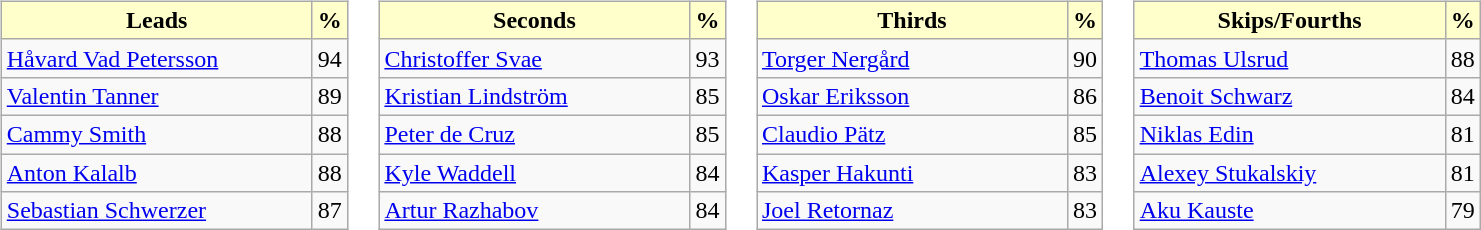<table>
<tr>
<td valign=top><br><table class="wikitable">
<tr>
<th style="background:#ffc; width:200px;">Leads</th>
<th style="background:#ffc;">%</th>
</tr>
<tr>
<td> <a href='#'>Håvard Vad Petersson</a></td>
<td>94</td>
</tr>
<tr>
<td> <a href='#'>Valentin Tanner</a></td>
<td>89</td>
</tr>
<tr>
<td> <a href='#'>Cammy Smith</a></td>
<td>88</td>
</tr>
<tr>
<td> <a href='#'>Anton Kalalb</a></td>
<td>88</td>
</tr>
<tr>
<td> <a href='#'>Sebastian Schwerzer</a></td>
<td>87</td>
</tr>
</table>
</td>
<td valign=top><br><table class="wikitable">
<tr>
<th style="background:#ffc; width:200px;">Seconds</th>
<th style="background:#ffc;">%</th>
</tr>
<tr>
<td> <a href='#'>Christoffer Svae</a></td>
<td>93</td>
</tr>
<tr>
<td> <a href='#'>Kristian Lindström</a></td>
<td>85</td>
</tr>
<tr>
<td> <a href='#'>Peter de Cruz</a></td>
<td>85</td>
</tr>
<tr>
<td> <a href='#'>Kyle Waddell</a></td>
<td>84</td>
</tr>
<tr>
<td> <a href='#'>Artur Razhabov</a></td>
<td>84</td>
</tr>
</table>
</td>
<td valign=top><br><table class="wikitable">
<tr>
<th style="background:#ffc; width:200px;">Thirds</th>
<th style="background:#ffc;">%</th>
</tr>
<tr>
<td> <a href='#'>Torger Nergård</a></td>
<td>90</td>
</tr>
<tr>
<td> <a href='#'>Oskar Eriksson</a></td>
<td>86</td>
</tr>
<tr>
<td> <a href='#'>Claudio Pätz</a></td>
<td>85</td>
</tr>
<tr>
<td> <a href='#'>Kasper Hakunti</a></td>
<td>83</td>
</tr>
<tr>
<td> <a href='#'>Joel Retornaz</a></td>
<td>83</td>
</tr>
</table>
</td>
<td valign=top><br><table class="wikitable">
<tr>
<th style="background:#ffc; width:200px;">Skips/Fourths</th>
<th style="background:#ffc;">%</th>
</tr>
<tr>
<td> <a href='#'>Thomas Ulsrud</a></td>
<td>88</td>
</tr>
<tr>
<td> <a href='#'>Benoit Schwarz</a></td>
<td>84</td>
</tr>
<tr>
<td> <a href='#'>Niklas Edin</a></td>
<td>81</td>
</tr>
<tr>
<td> <a href='#'>Alexey Stukalskiy</a></td>
<td>81</td>
</tr>
<tr>
<td> <a href='#'>Aku Kauste</a></td>
<td>79</td>
</tr>
</table>
</td>
</tr>
</table>
